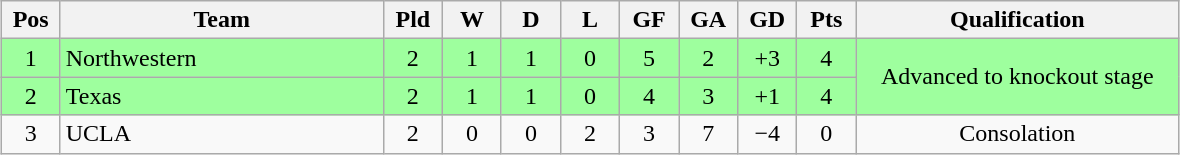<table class="wikitable" style="text-align:center; margin: 1em auto">
<tr>
<th style="width:2em">Pos</th>
<th style="width:13em">Team</th>
<th style="width:2em">Pld</th>
<th style="width:2em">W</th>
<th style="width:2em">D</th>
<th style="width:2em">L</th>
<th style="width:2em">GF</th>
<th style="width:2em">GA</th>
<th style="width:2em">GD</th>
<th style="width:2em">Pts</th>
<th style="width:13em">Qualification</th>
</tr>
<tr bgcolor="#9eff9e">
<td>1</td>
<td style="text-align:left">Northwestern</td>
<td>2</td>
<td>1</td>
<td>1</td>
<td>0</td>
<td>5</td>
<td>2</td>
<td>+3</td>
<td>4</td>
<td rowspan="2">Advanced to knockout stage</td>
</tr>
<tr bgcolor="#9eff9e">
<td>2</td>
<td style="text-align:left">Texas</td>
<td>2</td>
<td>1</td>
<td>1</td>
<td>0</td>
<td>4</td>
<td>3</td>
<td>+1</td>
<td>4</td>
</tr>
<tr>
<td>3</td>
<td style="text-align:left">UCLA</td>
<td>2</td>
<td>0</td>
<td>0</td>
<td>2</td>
<td>3</td>
<td>7</td>
<td>−4</td>
<td>0</td>
<td>Consolation</td>
</tr>
</table>
